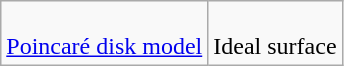<table class=wikitable>
<tr>
<td><br><a href='#'>Poincaré disk model</a></td>
<td><br>Ideal surface</td>
</tr>
</table>
